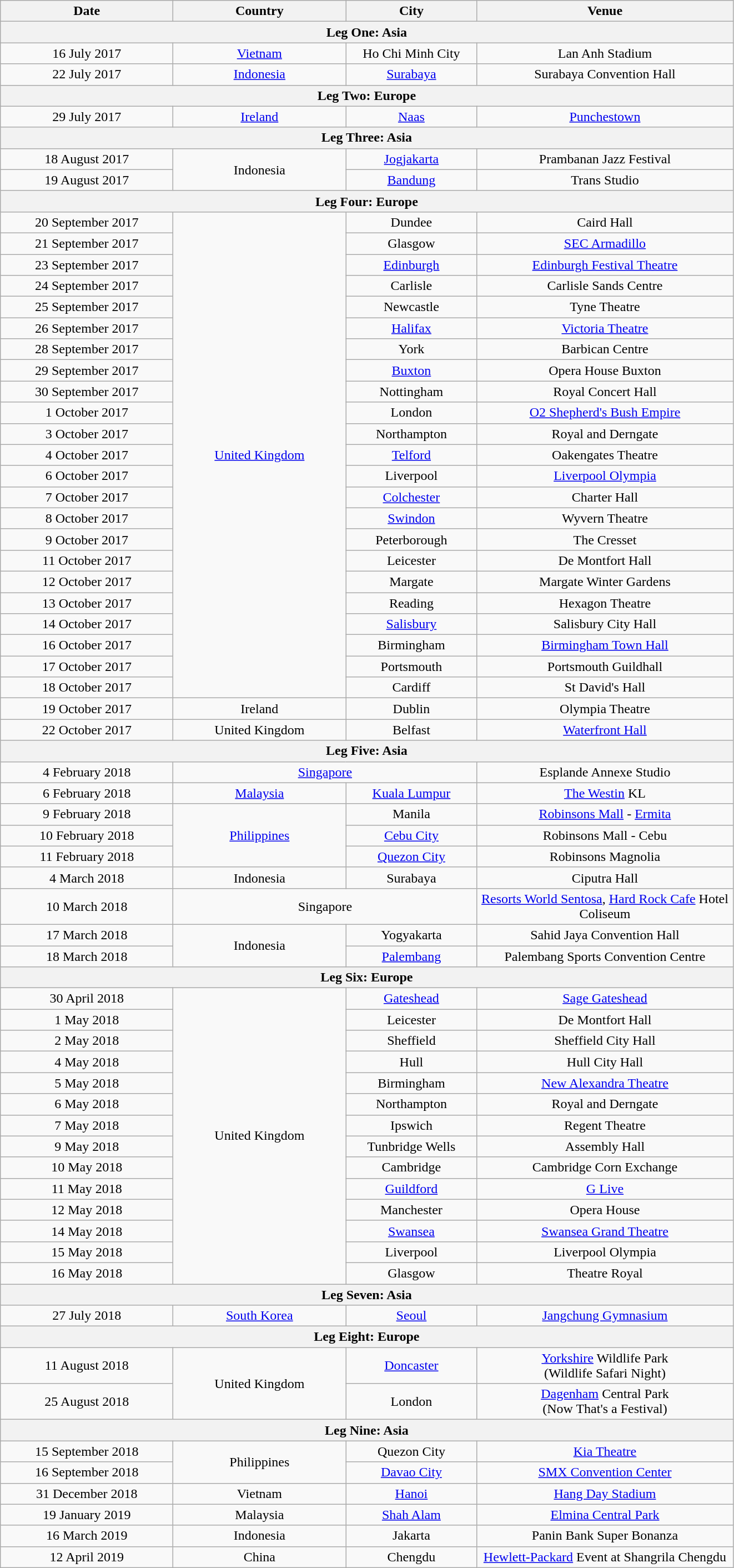<table class="wikitable sortable" style="text-align:center;">
<tr>
<th style="width:200px;">Date</th>
<th style="width:200px;">Country</th>
<th style="width:150px;">City</th>
<th style="width:300px;">Venue</th>
</tr>
<tr>
<th colspan="4">Leg One: Asia</th>
</tr>
<tr>
<td>16 July 2017</td>
<td><a href='#'>Vietnam</a></td>
<td>Ho Chi Minh City</td>
<td>Lan Anh Stadium</td>
</tr>
<tr>
<td>22 July 2017</td>
<td><a href='#'>Indonesia</a></td>
<td><a href='#'>Surabaya</a></td>
<td>Surabaya Convention Hall</td>
</tr>
<tr>
<th colspan="4">Leg Two: Europe</th>
</tr>
<tr>
<td>29 July 2017</td>
<td><a href='#'>Ireland</a></td>
<td><a href='#'>Naas</a></td>
<td><a href='#'>Punchestown</a></td>
</tr>
<tr>
<th colspan="4">Leg Three: Asia</th>
</tr>
<tr>
<td>18 August 2017</td>
<td rowspan="2">Indonesia</td>
<td><a href='#'>Jogjakarta</a></td>
<td>Prambanan Jazz Festival</td>
</tr>
<tr>
<td>19 August 2017</td>
<td><a href='#'>Bandung</a></td>
<td>Trans Studio</td>
</tr>
<tr>
<th colspan="4">Leg Four: Europe</th>
</tr>
<tr>
<td>20 September 2017</td>
<td rowspan="23"><a href='#'>United Kingdom</a></td>
<td>Dundee</td>
<td>Caird Hall</td>
</tr>
<tr>
<td>21 September 2017</td>
<td>Glasgow</td>
<td><a href='#'>SEC Armadillo</a></td>
</tr>
<tr>
<td>23 September 2017</td>
<td><a href='#'>Edinburgh</a></td>
<td><a href='#'>Edinburgh Festival Theatre</a></td>
</tr>
<tr>
<td>24 September 2017</td>
<td>Carlisle</td>
<td>Carlisle Sands Centre</td>
</tr>
<tr>
<td>25 September 2017</td>
<td>Newcastle</td>
<td>Tyne Theatre</td>
</tr>
<tr>
<td>26 September 2017</td>
<td><a href='#'>Halifax</a></td>
<td><a href='#'>Victoria Theatre</a></td>
</tr>
<tr>
<td>28 September 2017</td>
<td>York</td>
<td>Barbican Centre</td>
</tr>
<tr>
<td>29 September 2017</td>
<td><a href='#'>Buxton</a></td>
<td>Opera House Buxton</td>
</tr>
<tr>
<td>30 September 2017</td>
<td>Nottingham</td>
<td>Royal Concert Hall</td>
</tr>
<tr>
<td>1 October 2017</td>
<td>London</td>
<td><a href='#'>O2 Shepherd's Bush Empire</a></td>
</tr>
<tr>
<td>3 October 2017</td>
<td>Northampton</td>
<td>Royal and Derngate</td>
</tr>
<tr>
<td>4 October 2017</td>
<td><a href='#'>Telford</a></td>
<td>Oakengates Theatre</td>
</tr>
<tr>
<td>6 October 2017</td>
<td>Liverpool</td>
<td><a href='#'>Liverpool Olympia</a></td>
</tr>
<tr>
<td>7 October 2017</td>
<td><a href='#'>Colchester</a></td>
<td>Charter Hall</td>
</tr>
<tr>
<td>8 October 2017</td>
<td><a href='#'>Swindon</a></td>
<td>Wyvern Theatre</td>
</tr>
<tr>
<td>9 October 2017</td>
<td>Peterborough</td>
<td>The Cresset</td>
</tr>
<tr>
<td>11 October 2017</td>
<td>Leicester</td>
<td>De Montfort Hall</td>
</tr>
<tr>
<td>12 October 2017</td>
<td>Margate</td>
<td>Margate Winter Gardens</td>
</tr>
<tr>
<td>13 October 2017</td>
<td>Reading</td>
<td>Hexagon Theatre</td>
</tr>
<tr>
<td>14 October 2017</td>
<td><a href='#'>Salisbury</a></td>
<td>Salisbury City Hall</td>
</tr>
<tr>
<td>16 October 2017</td>
<td>Birmingham</td>
<td><a href='#'>Birmingham Town Hall</a></td>
</tr>
<tr>
<td>17 October 2017</td>
<td>Portsmouth</td>
<td>Portsmouth Guildhall</td>
</tr>
<tr>
<td>18 October 2017</td>
<td>Cardiff</td>
<td>St David's Hall</td>
</tr>
<tr>
<td>19 October 2017</td>
<td>Ireland</td>
<td>Dublin</td>
<td>Olympia Theatre</td>
</tr>
<tr>
<td>22 October 2017</td>
<td>United Kingdom</td>
<td>Belfast</td>
<td><a href='#'>Waterfront Hall</a></td>
</tr>
<tr>
<th colspan="4">Leg Five: Asia</th>
</tr>
<tr>
<td>4 February 2018</td>
<td colspan="2"><a href='#'>Singapore</a></td>
<td>Esplande Annexe Studio</td>
</tr>
<tr>
<td>6 February 2018</td>
<td><a href='#'>Malaysia</a></td>
<td><a href='#'>Kuala Lumpur</a></td>
<td><a href='#'>The Westin</a> KL</td>
</tr>
<tr>
<td>9 February 2018</td>
<td rowspan="3"><a href='#'>Philippines</a></td>
<td>Manila</td>
<td><a href='#'>Robinsons Mall</a> - <a href='#'>Ermita</a></td>
</tr>
<tr>
<td>10 February 2018</td>
<td><a href='#'>Cebu City</a></td>
<td>Robinsons Mall - Cebu</td>
</tr>
<tr>
<td>11 February 2018</td>
<td><a href='#'>Quezon City</a></td>
<td>Robinsons Magnolia</td>
</tr>
<tr>
<td>4 March 2018</td>
<td>Indonesia</td>
<td>Surabaya</td>
<td>Ciputra Hall</td>
</tr>
<tr>
<td>10 March 2018</td>
<td colspan="2">Singapore</td>
<td><a href='#'>Resorts World Sentosa</a>, <a href='#'>Hard Rock Cafe</a> Hotel Coliseum</td>
</tr>
<tr>
<td>17 March 2018</td>
<td rowspan="2">Indonesia</td>
<td>Yogyakarta</td>
<td>Sahid Jaya Convention Hall</td>
</tr>
<tr>
<td>18 March 2018</td>
<td><a href='#'>Palembang</a></td>
<td>Palembang Sports Convention Centre</td>
</tr>
<tr>
<th colspan="4">Leg Six: Europe</th>
</tr>
<tr>
<td>30 April 2018</td>
<td rowspan="14">United Kingdom</td>
<td><a href='#'>Gateshead</a></td>
<td><a href='#'>Sage Gateshead</a></td>
</tr>
<tr>
<td>1 May 2018</td>
<td>Leicester</td>
<td>De Montfort Hall</td>
</tr>
<tr>
<td>2 May 2018</td>
<td>Sheffield</td>
<td>Sheffield City Hall</td>
</tr>
<tr>
<td>4 May 2018</td>
<td>Hull</td>
<td>Hull City Hall</td>
</tr>
<tr>
<td>5 May 2018</td>
<td>Birmingham</td>
<td><a href='#'>New Alexandra Theatre</a></td>
</tr>
<tr>
<td>6 May 2018</td>
<td>Northampton</td>
<td>Royal and Derngate</td>
</tr>
<tr>
<td>7 May 2018</td>
<td>Ipswich</td>
<td>Regent Theatre</td>
</tr>
<tr>
<td>9 May 2018</td>
<td>Tunbridge Wells</td>
<td>Assembly Hall</td>
</tr>
<tr>
<td>10 May 2018</td>
<td>Cambridge</td>
<td>Cambridge Corn Exchange</td>
</tr>
<tr>
<td>11 May 2018</td>
<td><a href='#'>Guildford</a></td>
<td><a href='#'>G Live</a></td>
</tr>
<tr>
<td>12 May 2018</td>
<td>Manchester</td>
<td>Opera House</td>
</tr>
<tr>
<td>14 May 2018</td>
<td><a href='#'>Swansea</a></td>
<td><a href='#'>Swansea Grand Theatre</a></td>
</tr>
<tr>
<td>15 May 2018</td>
<td>Liverpool</td>
<td>Liverpool Olympia</td>
</tr>
<tr>
<td>16 May 2018</td>
<td>Glasgow</td>
<td>Theatre Royal</td>
</tr>
<tr>
<th colspan="4">Leg Seven: Asia</th>
</tr>
<tr>
<td>27 July 2018</td>
<td><a href='#'>South Korea</a></td>
<td><a href='#'>Seoul</a></td>
<td><a href='#'>Jangchung Gymnasium</a></td>
</tr>
<tr>
<th colspan="4">Leg Eight: Europe</th>
</tr>
<tr>
<td>11 August 2018</td>
<td rowspan="2">United Kingdom</td>
<td><a href='#'>Doncaster</a></td>
<td><a href='#'>Yorkshire</a> Wildlife Park<br>(Wildlife Safari Night)</td>
</tr>
<tr>
<td>25 August 2018</td>
<td>London</td>
<td><a href='#'>Dagenham</a> Central Park<br>(Now That's a Festival)</td>
</tr>
<tr>
<th colspan="4">Leg Nine: Asia</th>
</tr>
<tr>
<td>15 September 2018</td>
<td rowspan="2">Philippines</td>
<td>Quezon City</td>
<td><a href='#'>Kia Theatre</a></td>
</tr>
<tr>
<td>16 September 2018</td>
<td><a href='#'>Davao City</a></td>
<td><a href='#'>SMX Convention Center</a></td>
</tr>
<tr>
<td>31 December 2018</td>
<td>Vietnam</td>
<td><a href='#'>Hanoi</a></td>
<td><a href='#'>Hang Day Stadium</a></td>
</tr>
<tr>
<td>19 January 2019</td>
<td>Malaysia</td>
<td><a href='#'>Shah Alam</a></td>
<td><a href='#'>Elmina Central Park</a></td>
</tr>
<tr>
<td>16 March 2019</td>
<td>Indonesia</td>
<td>Jakarta</td>
<td>Panin Bank Super Bonanza</td>
</tr>
<tr>
<td>12 April 2019</td>
<td>China</td>
<td>Chengdu</td>
<td><a href='#'>Hewlett-Packard</a> Event at Shangrila Chengdu</td>
</tr>
</table>
